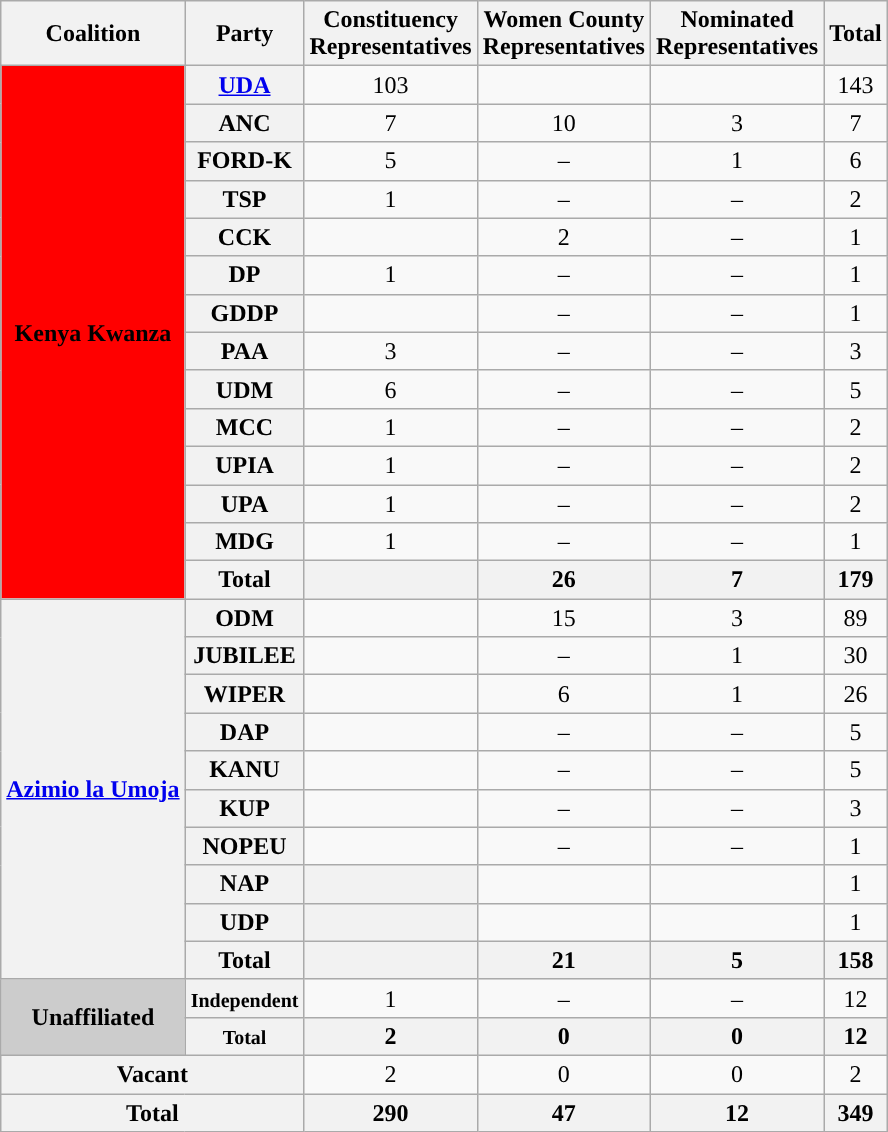<table class="wikitable" style=text-align:center>
<tr>
<th>Coalition</th>
<th>Party</th>
<th>Constituency<br>Representatives</th>
<th>Women County<br>Representatives</th>
<th>Nominated<br>Representatives</th>
<th>Total</th>
</tr>
<tr>
<th rowspan=14 style="background:#ff0000">Kenya Kwanza</th>
<th><a href='#'>UDA</a></th>
<td>103</td>
<td></td>
<td></td>
<td>143</td>
</tr>
<tr>
<th>ANC</th>
<td>7</td>
<td>10</td>
<td>3</td>
<td>7</td>
</tr>
<tr>
<th>FORD-K</th>
<td>5</td>
<td>–</td>
<td>1</td>
<td>6</td>
</tr>
<tr>
<th>TSP</th>
<td>1</td>
<td>–</td>
<td>–</td>
<td>2</td>
</tr>
<tr>
<th>CCK</th>
<td></td>
<td>2</td>
<td>–</td>
<td>1</td>
</tr>
<tr>
<th>DP</th>
<td>1</td>
<td>–</td>
<td>–</td>
<td>1</td>
</tr>
<tr>
<th>GDDP</th>
<td></td>
<td>–</td>
<td>–</td>
<td>1</td>
</tr>
<tr>
<th>PAA</th>
<td>3</td>
<td>–</td>
<td>–</td>
<td>3</td>
</tr>
<tr>
<th>UDM</th>
<td>6</td>
<td>–</td>
<td>–</td>
<td>5</td>
</tr>
<tr>
<th>MCC</th>
<td>1</td>
<td>–</td>
<td>–</td>
<td>2</td>
</tr>
<tr>
<th>UPIA</th>
<td>1</td>
<td>–</td>
<td>–</td>
<td>2</td>
</tr>
<tr>
<th>UPA</th>
<td>1</td>
<td>–</td>
<td>–</td>
<td>2</td>
</tr>
<tr>
<th>MDG</th>
<td>1</td>
<td>–</td>
<td>–</td>
<td>1</td>
</tr>
<tr>
<th>Total</th>
<th></th>
<th>26</th>
<th>7</th>
<th>179</th>
</tr>
<tr>
<th rowspan="10" style="background:"><a href='#'>Azimio la Umoja</a></th>
<th>ODM</th>
<td></td>
<td>15</td>
<td>3</td>
<td>89</td>
</tr>
<tr>
<th>JUBILEE</th>
<td></td>
<td>–</td>
<td>1</td>
<td>30</td>
</tr>
<tr>
<th>WIPER</th>
<td></td>
<td>6</td>
<td>1</td>
<td>26</td>
</tr>
<tr>
<th>DAP</th>
<td></td>
<td>–</td>
<td>–</td>
<td>5</td>
</tr>
<tr>
<th>KANU</th>
<td></td>
<td>–</td>
<td>–</td>
<td>5</td>
</tr>
<tr>
<th>KUP</th>
<td></td>
<td>–</td>
<td>–</td>
<td>3</td>
</tr>
<tr>
<th>NOPEU</th>
<td></td>
<td>–</td>
<td>–</td>
<td>1</td>
</tr>
<tr>
<th>NAP</th>
<th></th>
<td></td>
<td></td>
<td>1</td>
</tr>
<tr>
<th>UDP</th>
<th></th>
<td></td>
<td></td>
<td>1</td>
</tr>
<tr>
<th>Total</th>
<th></th>
<th>21</th>
<th>5</th>
<th>158</th>
</tr>
<tr>
<th rowspan="2" style="background:#cccccc">Unaffiliated</th>
<th><small>Independent</small></th>
<td>1</td>
<td>–</td>
<td>–</td>
<td>12</td>
</tr>
<tr>
<th><small>Total</small></th>
<th>2</th>
<th>0</th>
<th>0</th>
<th>12</th>
</tr>
<tr>
<th colspan="2" style="text-align: center;">Vacant</th>
<td>2</td>
<td>0</td>
<td>0</td>
<td>2</td>
</tr>
<tr>
<th colspan="2" style="text-align: center;">Total</th>
<th>290</th>
<th>47</th>
<th>12</th>
<th>349</th>
</tr>
</table>
